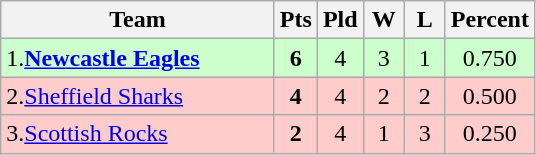<table class="wikitable" style="text-align: center;">
<tr>
<th style="width:175px;">Team</th>
<th style="width:20px;" abbr="Points">Pts</th>
<th style="width:20px;" abbr="Played">Pld</th>
<th style="width:20px;" abbr="Won">W</th>
<th style="width:20px;" abbr="Lost">L</th>
<th style="width:20px;" abbr="Percentage">Percent</th>
</tr>
<tr style="background:#cfc;">
<td style="text-align:left;">1.<strong><a href='#'>Newcastle Eagles</a></strong></td>
<td><strong>6</strong></td>
<td>4</td>
<td>3</td>
<td>1</td>
<td>0.750</td>
</tr>
<tr style="background:#fcc;">
<td style="text-align:left;">2.<a href='#'>Sheffield Sharks</a></td>
<td><strong>4</strong></td>
<td>4</td>
<td>2</td>
<td>2</td>
<td>0.500</td>
</tr>
<tr style="background:#fcc;">
<td style="text-align:left;">3.<a href='#'>Scottish Rocks</a></td>
<td><strong>2</strong></td>
<td>4</td>
<td>1</td>
<td>3</td>
<td>0.250</td>
</tr>
</table>
